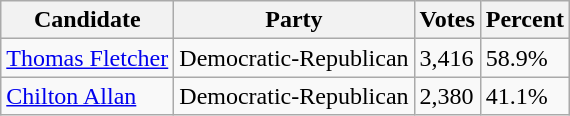<table class=wikitable>
<tr>
<th>Candidate</th>
<th>Party</th>
<th>Votes</th>
<th>Percent</th>
</tr>
<tr>
<td><a href='#'>Thomas Fletcher</a></td>
<td>Democratic-Republican</td>
<td>3,416</td>
<td>58.9%</td>
</tr>
<tr>
<td><a href='#'>Chilton Allan</a></td>
<td>Democratic-Republican</td>
<td>2,380</td>
<td>41.1%</td>
</tr>
</table>
